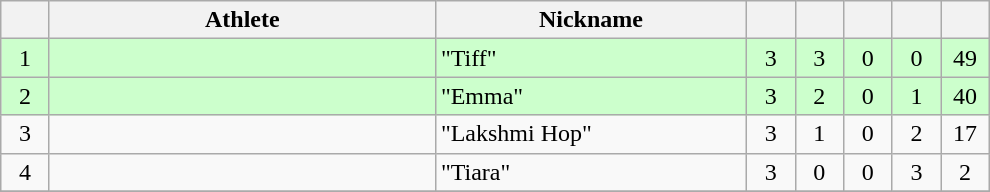<table class="wikitable" style="text-align: center; font-size:100% ">
<tr>
<th width=25></th>
<th width=250>Athlete</th>
<th width=200>Nickname</th>
<th width=25></th>
<th width=25></th>
<th width=25></th>
<th width=25></th>
<th width=25></th>
</tr>
<tr bgcolor="ccffcc">
<td>1</td>
<td align=left></td>
<td align=left>"Tiff"</td>
<td>3</td>
<td>3</td>
<td>0</td>
<td>0</td>
<td>49</td>
</tr>
<tr bgcolor="ccffcc">
<td>2</td>
<td align=left></td>
<td align=left>"Emma"</td>
<td>3</td>
<td>2</td>
<td>0</td>
<td>1</td>
<td>40</td>
</tr>
<tr>
<td>3</td>
<td align=left></td>
<td align=left>"Lakshmi Hop"</td>
<td>3</td>
<td>1</td>
<td>0</td>
<td>2</td>
<td>17</td>
</tr>
<tr>
<td>4</td>
<td align=left></td>
<td align=left>"Tiara"</td>
<td>3</td>
<td>0</td>
<td>0</td>
<td>3</td>
<td>2</td>
</tr>
<tr>
</tr>
</table>
